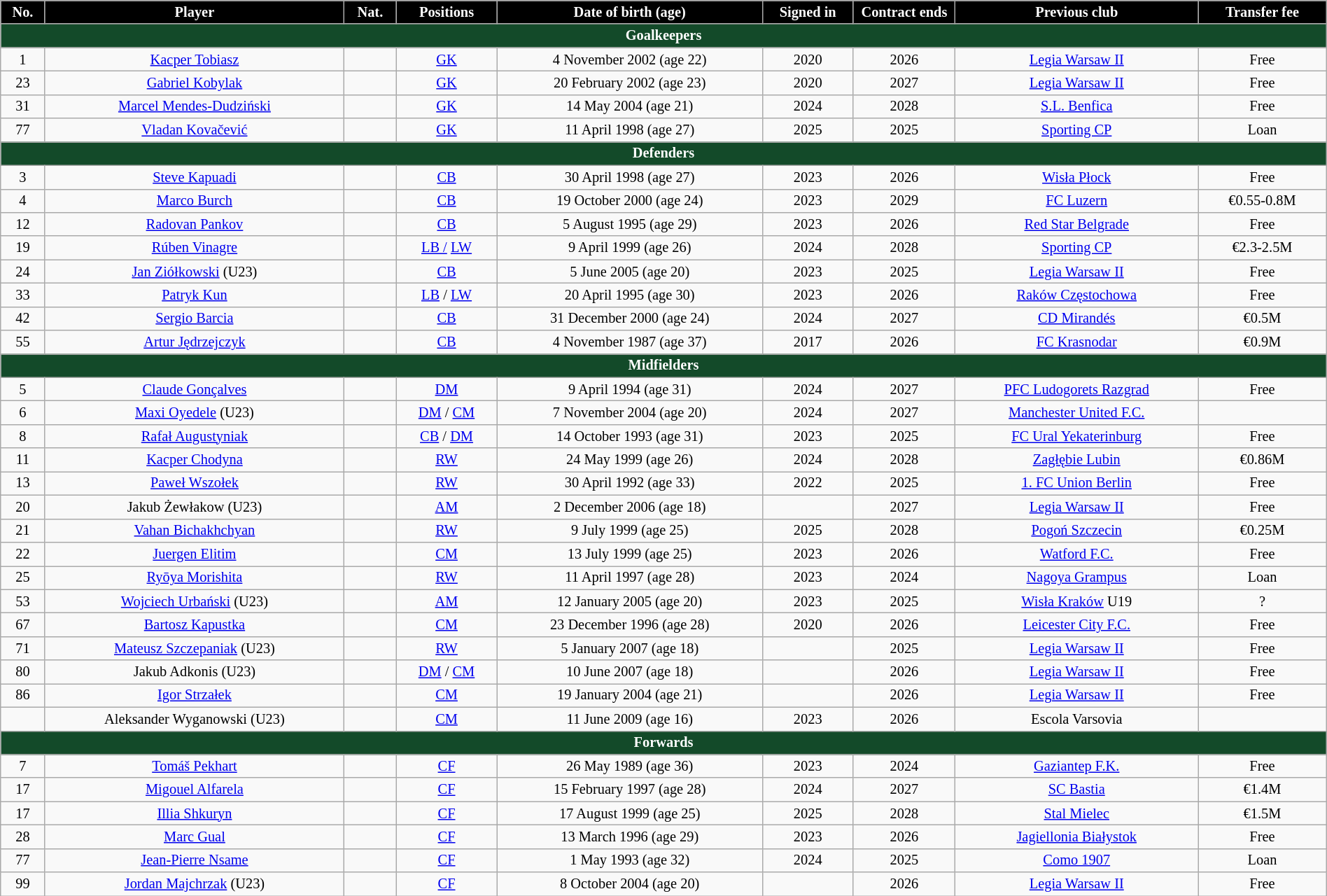<table class="wikitable" style="text-align:center; font-size:85%; width:100%">
<tr>
<th style="background:#000000; color:white; text-align:center;">No.</th>
<th style="background:#000000; color:white; text-align:center;">Player</th>
<th style="background:#000000; color:white; text-align:center;">Nat.</th>
<th style="background:#000000; color:white; text-align:center;">Positions</th>
<th style="background:#000000; color:white; text-align:center;">Date of birth (age)</th>
<th style="background:#000000; color:white; text-align:center; max-width:3.5em">Signed in</th>
<th style="background:#000000; color:white; text-align:center; max-width:4em">Contract ends</th>
<th style="background:#000000; color:white; text-align:center;">Previous club</th>
<th style="background:#000000; color:white; text-align:center; max-width:6em">Transfer fee</th>
</tr>
<tr>
<th colspan="9" style="background:#134A29; color:white; text-align:center;">Goalkeepers</th>
</tr>
<tr>
<td>1</td>
<td><a href='#'>Kacper Tobiasz</a></td>
<td></td>
<td><a href='#'>GK</a></td>
<td>4 November 2002 (age 22)</td>
<td>2020</td>
<td>2026</td>
<td> <a href='#'>Legia Warsaw II</a></td>
<td>Free</td>
</tr>
<tr>
<td>23</td>
<td><a href='#'>Gabriel Kobylak</a></td>
<td></td>
<td><a href='#'>GK</a></td>
<td>20 February 2002 (age 23)</td>
<td>2020</td>
<td>2027</td>
<td> <a href='#'>Legia Warsaw II</a></td>
<td>Free</td>
</tr>
<tr>
<td>31</td>
<td><a href='#'>Marcel Mendes-Dudziński</a></td>
<td></td>
<td><a href='#'>GK</a></td>
<td>14 May 2004 (age 21)</td>
<td>2024</td>
<td>2028</td>
<td> <a href='#'>S.L. Benfica</a></td>
<td>Free</td>
</tr>
<tr>
<td>77</td>
<td><a href='#'>Vladan Kovačević</a></td>
<td></td>
<td><a href='#'>GK</a></td>
<td>11 April 1998 (age 27)</td>
<td>2025</td>
<td>2025</td>
<td> <a href='#'>Sporting CP</a></td>
<td>Loan</td>
</tr>
<tr>
<th colspan="9" style="background:#134A29; color:white; text-align:center;">Defenders</th>
</tr>
<tr>
<td>3</td>
<td><a href='#'>Steve Kapuadi</a></td>
<td></td>
<td><a href='#'>CB</a></td>
<td>30 April 1998 (age 27)</td>
<td>2023</td>
<td>2026</td>
<td> <a href='#'>Wisła Płock</a></td>
<td>Free</td>
</tr>
<tr>
<td>4</td>
<td><a href='#'>Marco Burch</a></td>
<td></td>
<td><a href='#'>CB</a></td>
<td>19 October 2000 (age 24)</td>
<td>2023</td>
<td>2029</td>
<td> <a href='#'>FC Luzern</a></td>
<td>€0.55-0.8M</td>
</tr>
<tr>
<td>12</td>
<td><a href='#'>Radovan Pankov</a></td>
<td></td>
<td><a href='#'>CB</a></td>
<td>5 August 1995 (age 29)</td>
<td>2023</td>
<td>2026</td>
<td> <a href='#'>Red Star Belgrade</a></td>
<td>Free</td>
</tr>
<tr>
<td>19</td>
<td><a href='#'>Rúben Vinagre</a></td>
<td></td>
<td><a href='#'>LB /</a> <a href='#'>LW</a></td>
<td>9 April 1999 (age 26)</td>
<td>2024</td>
<td>2028</td>
<td> <a href='#'>Sporting CP</a></td>
<td>€2.3-2.5M</td>
</tr>
<tr>
<td>24</td>
<td><a href='#'>Jan Ziółkowski</a> (U23)</td>
<td></td>
<td><a href='#'>CB</a></td>
<td>5 June 2005 (age 20)</td>
<td>2023</td>
<td>2025</td>
<td> <a href='#'>Legia Warsaw II</a></td>
<td>Free</td>
</tr>
<tr>
<td>33</td>
<td><a href='#'>Patryk Kun</a></td>
<td></td>
<td><a href='#'>LB</a> / <a href='#'>LW</a></td>
<td>20 April 1995 (age 30)</td>
<td>2023</td>
<td>2026</td>
<td> <a href='#'>Raków Częstochowa</a></td>
<td>Free</td>
</tr>
<tr>
<td>42</td>
<td><a href='#'>Sergio Barcia</a></td>
<td></td>
<td><a href='#'>CB</a></td>
<td>31 December 2000 (age 24)</td>
<td>2024</td>
<td>2027</td>
<td> <a href='#'>CD Mirandés</a></td>
<td>€0.5M</td>
</tr>
<tr>
<td>55</td>
<td><a href='#'>Artur Jędrzejczyk</a></td>
<td></td>
<td><a href='#'>CB</a></td>
<td>4 November 1987 (age 37)</td>
<td>2017</td>
<td>2026</td>
<td> <a href='#'>FC Krasnodar</a></td>
<td>€0.9M</td>
</tr>
<tr>
<th colspan="9" style="background:#134A29; color:white; text-align:center;">Midfielders</th>
</tr>
<tr>
<td>5</td>
<td><a href='#'>Claude Gonçalves</a></td>
<td></td>
<td><a href='#'>DM</a></td>
<td>9 April 1994 (age 31)</td>
<td>2024</td>
<td>2027</td>
<td> <a href='#'>PFC Ludogorets Razgrad</a></td>
<td>Free</td>
</tr>
<tr>
<td>6</td>
<td><a href='#'>Maxi Oyedele</a> (U23)</td>
<td></td>
<td><a href='#'>DM</a> / <a href='#'>CM</a></td>
<td>7 November 2004 (age 20)</td>
<td>2024</td>
<td>2027</td>
<td> <a href='#'>Manchester United F.C.</a></td>
<td></td>
</tr>
<tr>
<td>8</td>
<td><a href='#'>Rafał Augustyniak</a></td>
<td></td>
<td><a href='#'>CB</a> / <a href='#'>DM</a></td>
<td>14 October 1993 (age 31)</td>
<td>2023</td>
<td>2025</td>
<td> <a href='#'>FC Ural Yekaterinburg</a></td>
<td>Free</td>
</tr>
<tr>
<td>11</td>
<td><a href='#'>Kacper Chodyna</a></td>
<td></td>
<td><a href='#'>RW</a></td>
<td>24 May 1999 (age 26)</td>
<td>2024</td>
<td>2028</td>
<td> <a href='#'>Zagłębie Lubin</a></td>
<td>€0.86M</td>
</tr>
<tr>
<td>13</td>
<td><a href='#'>Paweł Wszołek</a></td>
<td></td>
<td><a href='#'>RW</a></td>
<td>30 April 1992 (age 33)</td>
<td>2022</td>
<td>2025</td>
<td> <a href='#'>1. FC Union Berlin</a></td>
<td>Free</td>
</tr>
<tr>
<td>20</td>
<td>Jakub Żewłakow (U23)</td>
<td></td>
<td><a href='#'>AM</a></td>
<td>2 December 2006 (age 18)</td>
<td></td>
<td>2027</td>
<td> <a href='#'>Legia Warsaw II</a></td>
<td>Free</td>
</tr>
<tr>
<td>21</td>
<td><a href='#'>Vahan Bichakhchyan</a></td>
<td></td>
<td><a href='#'>RW</a></td>
<td>9 July 1999 (age 25)</td>
<td>2025</td>
<td>2028</td>
<td> <a href='#'>Pogoń Szczecin</a></td>
<td>€0.25M</td>
</tr>
<tr>
<td>22</td>
<td><a href='#'>Juergen Elitim</a></td>
<td></td>
<td><a href='#'>CM</a></td>
<td>13 July 1999 (age 25)</td>
<td>2023</td>
<td>2026</td>
<td> <a href='#'>Watford F.C.</a></td>
<td>Free</td>
</tr>
<tr>
<td>25</td>
<td><a href='#'>Ryōya Morishita</a></td>
<td></td>
<td><a href='#'>RW</a></td>
<td>11 April 1997 (age 28)</td>
<td>2023</td>
<td>2024</td>
<td> <a href='#'>Nagoya Grampus</a></td>
<td>Loan</td>
</tr>
<tr>
<td>53</td>
<td><a href='#'>Wojciech Urbański</a> (U23)</td>
<td></td>
<td><a href='#'>AM</a></td>
<td>12 January 2005 (age 20)</td>
<td>2023</td>
<td>2025</td>
<td> <a href='#'>Wisła Kraków</a> U19</td>
<td>?</td>
</tr>
<tr>
<td>67</td>
<td><a href='#'>Bartosz Kapustka</a></td>
<td></td>
<td><a href='#'>CM</a></td>
<td>23 December 1996 (age 28)</td>
<td>2020</td>
<td>2026</td>
<td> <a href='#'>Leicester City F.C.</a></td>
<td>Free</td>
</tr>
<tr>
<td>71</td>
<td><a href='#'>Mateusz Szczepaniak</a> (U23)</td>
<td></td>
<td><a href='#'>RW</a></td>
<td>5 January 2007 (age 18)</td>
<td></td>
<td>2025</td>
<td> <a href='#'>Legia Warsaw II</a></td>
<td>Free</td>
</tr>
<tr>
<td>80</td>
<td>Jakub Adkonis (U23)</td>
<td></td>
<td><a href='#'>DM</a> / <a href='#'>CM</a></td>
<td>10 June 2007 (age 18)</td>
<td></td>
<td>2026</td>
<td> <a href='#'>Legia Warsaw II</a></td>
<td>Free</td>
</tr>
<tr>
<td>86</td>
<td><a href='#'>Igor Strzałek</a></td>
<td></td>
<td><a href='#'>CM</a></td>
<td>19 January 2004 (age 21)</td>
<td></td>
<td>2026</td>
<td> <a href='#'>Legia Warsaw II</a></td>
<td>Free</td>
</tr>
<tr>
<td></td>
<td>Aleksander Wyganowski (U23)</td>
<td></td>
<td><a href='#'>CM</a></td>
<td>11 June 2009 (age 16)</td>
<td>2023</td>
<td>2026</td>
<td> Escola Varsovia</td>
<td></td>
</tr>
<tr>
<th colspan="9" style="background:#134A29; color:white; text-align:center;">Forwards</th>
</tr>
<tr>
<td>7</td>
<td><a href='#'>Tomáš Pekhart</a></td>
<td></td>
<td><a href='#'>CF</a></td>
<td>26 May 1989 (age 36)</td>
<td>2023</td>
<td>2024</td>
<td> <a href='#'>Gaziantep F.K.</a></td>
<td>Free</td>
</tr>
<tr>
<td>17</td>
<td><a href='#'>Migouel Alfarela</a></td>
<td></td>
<td><a href='#'>CF</a></td>
<td>15 February 1997 (age 28)</td>
<td>2024</td>
<td>2027</td>
<td> <a href='#'>SC Bastia</a></td>
<td>€1.4M</td>
</tr>
<tr>
<td>17</td>
<td><a href='#'>Illia Shkuryn</a></td>
<td></td>
<td><a href='#'>CF</a></td>
<td>17 August 1999 (age 25)</td>
<td>2025</td>
<td>2028</td>
<td> <a href='#'>Stal Mielec</a></td>
<td>€1.5M</td>
</tr>
<tr>
<td>28</td>
<td><a href='#'>Marc Gual</a></td>
<td></td>
<td><a href='#'>CF</a></td>
<td>13 March 1996 (age 29)</td>
<td>2023</td>
<td>2026</td>
<td> <a href='#'>Jagiellonia Białystok</a></td>
<td>Free</td>
</tr>
<tr>
<td>77</td>
<td><a href='#'>Jean-Pierre Nsame</a></td>
<td></td>
<td><a href='#'>CF</a></td>
<td>1 May 1993 (age 32)</td>
<td>2024</td>
<td>2025</td>
<td> <a href='#'>Como 1907</a></td>
<td>Loan</td>
</tr>
<tr>
<td>99</td>
<td><a href='#'>Jordan Majchrzak</a> (U23)</td>
<td></td>
<td><a href='#'>CF</a></td>
<td>8 October 2004 (age 20)</td>
<td></td>
<td>2026</td>
<td> <a href='#'>Legia Warsaw II</a></td>
<td>Free</td>
</tr>
</table>
